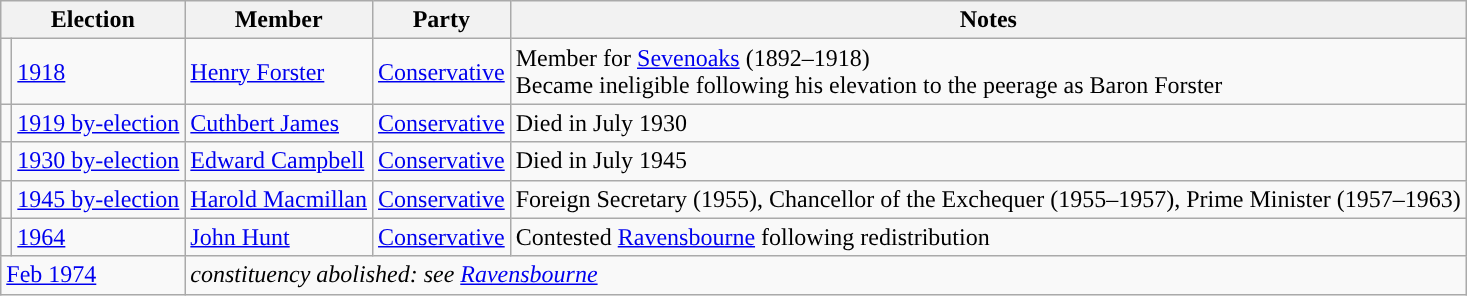<table class="wikitable">
<tr>
<th colspan="2">Election</th>
<th>Member</th>
<th>Party</th>
<th>Notes</th>
</tr>
<tr>
<td style="color:inherit;background-color: "></td>
<td><a href='#'>1918</a></td>
<td><a href='#'>Henry Forster</a></td>
<td><a href='#'>Conservative</a></td>
<td>Member for <a href='#'>Sevenoaks</a> (1892–1918)<br>Became ineligible following his elevation to the peerage as Baron Forster</td>
</tr>
<tr>
<td style="color:inherit;background-color: "></td>
<td><a href='#'>1919 by-election</a></td>
<td><a href='#'>Cuthbert James</a></td>
<td><a href='#'>Conservative</a></td>
<td>Died in July 1930</td>
</tr>
<tr>
<td style="color:inherit;background-color: "></td>
<td><a href='#'>1930 by-election</a></td>
<td><a href='#'>Edward Campbell</a></td>
<td><a href='#'>Conservative</a></td>
<td>Died in July 1945</td>
</tr>
<tr>
<td style="color:inherit;background-color: "></td>
<td><a href='#'>1945 by-election</a></td>
<td><a href='#'>Harold Macmillan</a></td>
<td><a href='#'>Conservative</a></td>
<td>Foreign Secretary (1955), Chancellor of the Exchequer (1955–1957), Prime Minister (1957–1963)</td>
</tr>
<tr>
<td style="color:inherit;background-color: "></td>
<td><a href='#'>1964</a></td>
<td><a href='#'>John Hunt</a></td>
<td><a href='#'>Conservative</a></td>
<td>Contested <a href='#'>Ravensbourne</a> following redistribution</td>
</tr>
<tr>
<td colspan="2"><a href='#'>Feb 1974</a></td>
<td colspan="3"><em>constituency abolished: see <a href='#'>Ravensbourne</a></em></td>
</tr>
</table>
